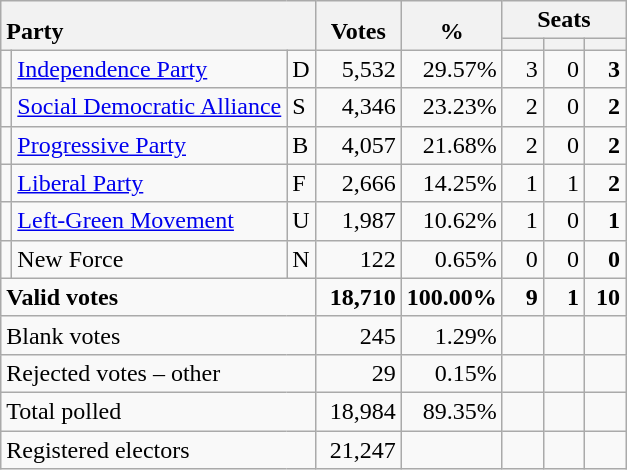<table class="wikitable" border="1" style="text-align:right;">
<tr>
<th style="text-align:left;" valign=bottom rowspan=2 colspan=3>Party</th>
<th align=center valign=bottom rowspan=2 width="50">Votes</th>
<th align=center valign=bottom rowspan=2 width="50">%</th>
<th colspan=3>Seats</th>
</tr>
<tr>
<th align=center valign=bottom width="20"><small></small></th>
<th align=center valign=bottom width="20"><small><a href='#'></a></small></th>
<th align=center valign=bottom width="20"><small></small></th>
</tr>
<tr>
<td></td>
<td align=left><a href='#'>Independence Party</a></td>
<td align=left>D</td>
<td>5,532</td>
<td>29.57%</td>
<td>3</td>
<td>0</td>
<td><strong>3</strong></td>
</tr>
<tr>
<td></td>
<td align=left style="white-space: nowrap;"><a href='#'>Social Democratic Alliance</a></td>
<td align=left>S</td>
<td>4,346</td>
<td>23.23%</td>
<td>2</td>
<td>0</td>
<td><strong>2</strong></td>
</tr>
<tr>
<td></td>
<td align=left><a href='#'>Progressive Party</a></td>
<td align=left>B</td>
<td>4,057</td>
<td>21.68%</td>
<td>2</td>
<td>0</td>
<td><strong>2</strong></td>
</tr>
<tr>
<td></td>
<td align=left><a href='#'>Liberal Party</a></td>
<td align=left>F</td>
<td>2,666</td>
<td>14.25%</td>
<td>1</td>
<td>1</td>
<td><strong>2</strong></td>
</tr>
<tr>
<td></td>
<td align=left><a href='#'>Left-Green Movement</a></td>
<td align=left>U</td>
<td>1,987</td>
<td>10.62%</td>
<td>1</td>
<td>0</td>
<td><strong>1</strong></td>
</tr>
<tr>
<td></td>
<td align=left>New Force</td>
<td align=left>N</td>
<td>122</td>
<td>0.65%</td>
<td>0</td>
<td>0</td>
<td><strong>0</strong></td>
</tr>
<tr style="font-weight:bold">
<td align=left colspan=3>Valid votes</td>
<td>18,710</td>
<td>100.00%</td>
<td>9</td>
<td>1</td>
<td>10</td>
</tr>
<tr>
<td align=left colspan=3>Blank votes</td>
<td>245</td>
<td>1.29%</td>
<td></td>
<td></td>
<td></td>
</tr>
<tr>
<td align=left colspan=3>Rejected votes – other</td>
<td>29</td>
<td>0.15%</td>
<td></td>
<td></td>
<td></td>
</tr>
<tr>
<td align=left colspan=3>Total polled</td>
<td>18,984</td>
<td>89.35%</td>
<td></td>
<td></td>
<td></td>
</tr>
<tr>
<td align=left colspan=3>Registered electors</td>
<td>21,247</td>
<td></td>
<td></td>
<td></td>
<td></td>
</tr>
</table>
